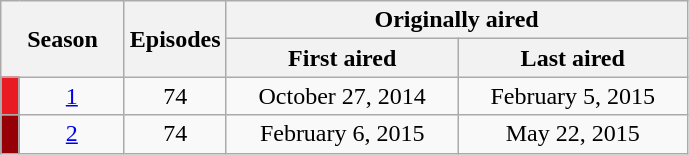<table class="wikitable plainrowheaders" style="text-align: center">
<tr>
<th scope=col colspan="2" rowspan="2" width="75">Season</th>
<th scope=col rowspan="2" width="50">Episodes</th>
<th scope=col rowspan="1" colspan="2" width="300">Originally aired</th>
</tr>
<tr>
<th>First aired</th>
<th>Last aired</th>
</tr>
<tr>
<td style="width: 5px" bgcolor="#EA1A23"></td>
<td><a href='#'>1</a></td>
<td>74</td>
<td>October 27, 2014</td>
<td>February 5, 2015</td>
</tr>
<tr>
<td style="width: 5px" bgcolor="#960108"></td>
<td><a href='#'>2</a></td>
<td>74</td>
<td>February 6, 2015</td>
<td>May 22, 2015</td>
</tr>
</table>
